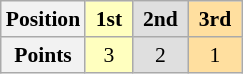<table class="wikitable" style="font-size:90%; text-align:center">
<tr>
<th>Position</th>
<td style="background:#ffffbf;"> <strong>1st</strong> </td>
<td style="background:#dfdfdf;"> <strong>2nd</strong> </td>
<td style="background:#ffdf9f;"> <strong>3rd</strong> </td>
</tr>
<tr>
<th>Points</th>
<td style="background:#ffffbf;">3</td>
<td style="background:#dfdfdf;">2</td>
<td style="background:#ffdf9f;">1</td>
</tr>
</table>
